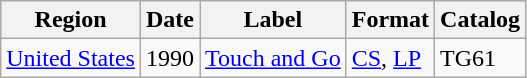<table class="wikitable">
<tr>
<th>Region</th>
<th>Date</th>
<th>Label</th>
<th>Format</th>
<th>Catalog</th>
</tr>
<tr>
<td><a href='#'>United States</a></td>
<td>1990</td>
<td><a href='#'>Touch and Go</a></td>
<td><a href='#'>CS</a>, <a href='#'>LP</a></td>
<td>TG61</td>
</tr>
</table>
